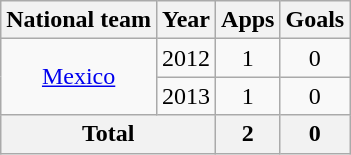<table class="wikitable" style="text-align: center;">
<tr>
<th>National team</th>
<th>Year</th>
<th>Apps</th>
<th>Goals</th>
</tr>
<tr>
<td rowspan="2" valign="center"><a href='#'>Mexico</a></td>
<td>2012</td>
<td>1</td>
<td>0</td>
</tr>
<tr>
<td>2013</td>
<td>1</td>
<td>0</td>
</tr>
<tr>
<th colspan="2">Total</th>
<th>2</th>
<th>0</th>
</tr>
</table>
